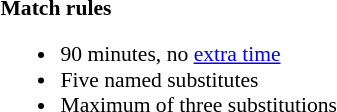<table width=100% style="font-size: 90%">
<tr>
<td width=50% valign=top><br><strong>Match rules</strong><ul><li>90 minutes, no <a href='#'>extra time</a></li><li>Five named substitutes</li><li>Maximum of three substitutions</li></ul></td>
</tr>
</table>
